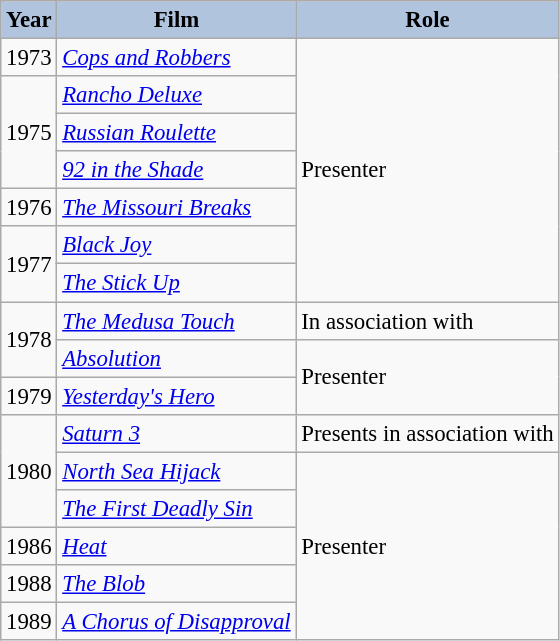<table class="wikitable" style="font-size:95%;">
<tr>
<th style="background:#B0C4DE;">Year</th>
<th style="background:#B0C4DE;">Film</th>
<th style="background:#B0C4DE;">Role</th>
</tr>
<tr>
<td>1973</td>
<td><em><a href='#'>Cops and Robbers</a></em></td>
<td rowspan=7>Presenter</td>
</tr>
<tr>
<td rowspan=3>1975</td>
<td><em><a href='#'>Rancho Deluxe</a></em></td>
</tr>
<tr>
<td><em><a href='#'>Russian Roulette</a></em></td>
</tr>
<tr>
<td><em><a href='#'>92 in the Shade</a></em></td>
</tr>
<tr>
<td>1976</td>
<td><em><a href='#'>The Missouri Breaks</a></em></td>
</tr>
<tr>
<td rowspan=2>1977</td>
<td><em><a href='#'>Black Joy</a></em></td>
</tr>
<tr>
<td><em><a href='#'>The Stick Up</a></em></td>
</tr>
<tr>
<td rowspan=2>1978</td>
<td><em><a href='#'>The Medusa Touch</a></em></td>
<td>In association with</td>
</tr>
<tr>
<td><em><a href='#'>Absolution</a></em></td>
<td rowspan=2>Presenter</td>
</tr>
<tr>
<td>1979</td>
<td><em><a href='#'>Yesterday's Hero</a></em></td>
</tr>
<tr>
<td rowspan=3>1980</td>
<td><em><a href='#'>Saturn 3</a></em></td>
<td>Presents in association with</td>
</tr>
<tr>
<td><em><a href='#'>North Sea Hijack</a></em></td>
<td rowspan=5>Presenter</td>
</tr>
<tr>
<td><em><a href='#'>The First Deadly Sin</a></em></td>
</tr>
<tr>
<td>1986</td>
<td><em><a href='#'>Heat</a></em></td>
</tr>
<tr>
<td>1988</td>
<td><em><a href='#'>The Blob</a></em></td>
</tr>
<tr>
<td>1989</td>
<td><em><a href='#'>A Chorus of Disapproval</a></em></td>
</tr>
</table>
